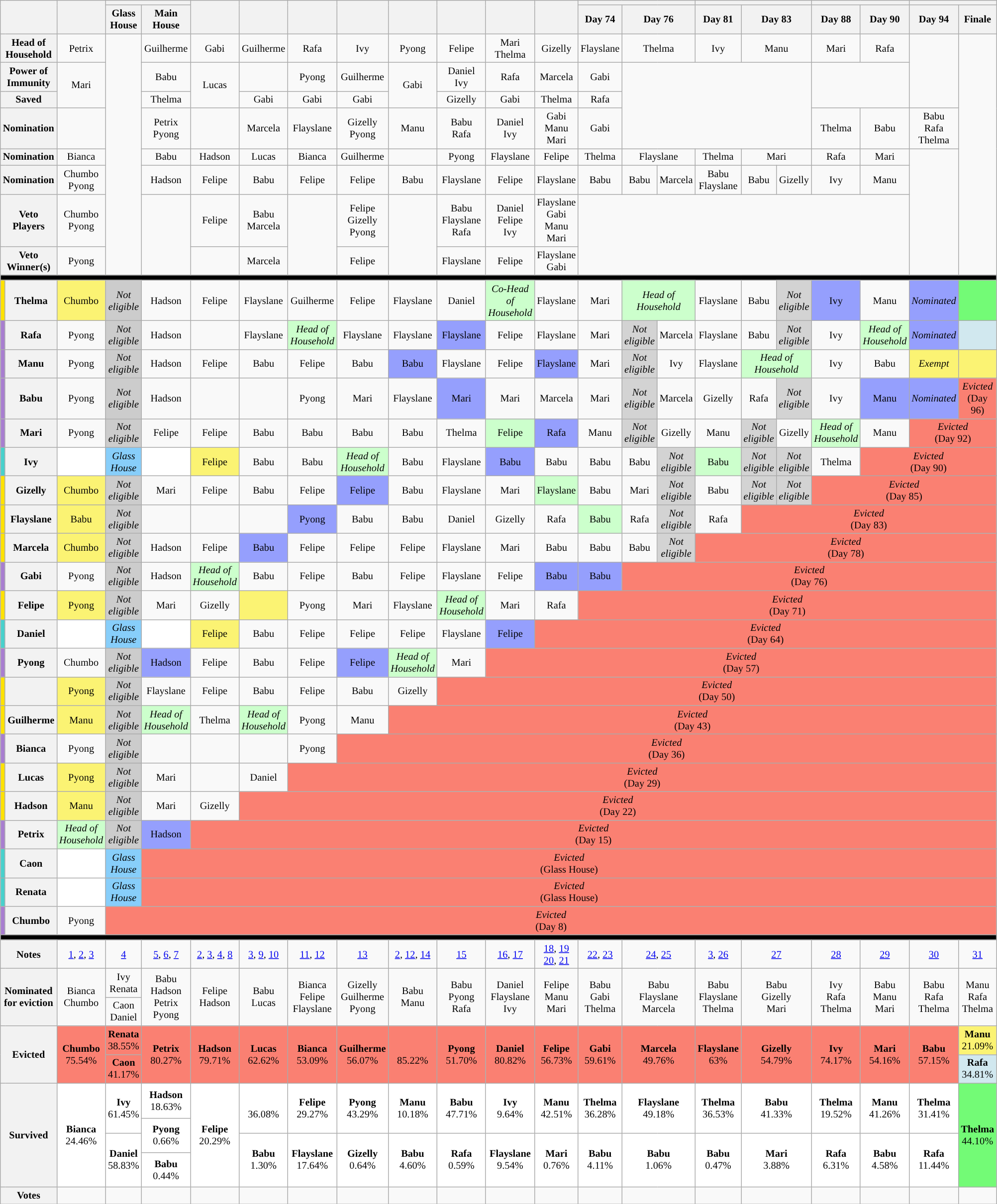<table class="wikitable" style="text-align:center; font-size:85%; ">
<tr>
<th rowspan=2 width=05.25% colspan=2></th>
<th rowspan=2 width=05.25%></th>
<th colspan=2 width=10.50%></th>
<th rowspan=2 width=05.25%></th>
<th rowspan=2 width=05.25%></th>
<th rowspan=2 width=05.25%></th>
<th rowspan=2 width=05.25%></th>
<th rowspan=2 width=05.25%></th>
<th rowspan=2 width=05.25%></th>
<th rowspan=2 width=05.25%></th>
<th rowspan=2 width=05.25%></th>
<th colspan=3 width=15.75%></th>
<th colspan=3 width=15.75%></th>
<th colspan=2 width=10.50%></th>
<th colspan=2 width=10.50%></th>
</tr>
<tr>
<th width=5.25%>Glass<br>House</th>
<th width=5.25%>Main<br>House</th>
<th width=5.25%>Day 74</th>
<th colspan=2 width=5.25%>Day 76</th>
<th width=5.25%>Day 81</th>
<th colspan=2 width=5.25%>Day 83</th>
<th width=5.25%>Day 88</th>
<th width=5.25%>Day 90</th>
<th width=5.25%>Day 94</th>
<th width=5.25%>Finale</th>
</tr>
<tr>
<th colspan=2>Head of Household</th>
<td>Petrix</td>
<td rowspan=8></td>
<td>Guilherme</td>
<td>Gabi</td>
<td>Guilherme</td>
<td>Rafa</td>
<td>Ivy</td>
<td>Pyong</td>
<td>Felipe</td>
<td>Mari<br> Thelma</td>
<td>Gizelly</td>
<td>Flayslane</td>
<td colspan=2>Thelma</td>
<td>Ivy</td>
<td colspan=2>Manu</td>
<td>Mari</td>
<td>Rafa</td>
<td rowspan=3></td>
<td rowspan=8></td>
</tr>
<tr>
<th colspan=2>Power of<br>Immunity</th>
<td rowspan=2>Mari</td>
<td>Babu</td>
<td rowspan=2>Lucas</td>
<td></td>
<td>Pyong</td>
<td>Guilherme</td>
<td rowspan=2>Gabi</td>
<td>Daniel<br>Ivy</td>
<td>Rafa</td>
<td>Marcela</td>
<td>Gabi</td>
<td rowspan=3 colspan=5></td>
<td rowspan=2 colspan=2></td>
</tr>
<tr>
<th colspan=2>Saved </th>
<td>Thelma</td>
<td>Gabi</td>
<td>Gabi</td>
<td>Gabi</td>
<td>Gizelly</td>
<td>Gabi</td>
<td>Thelma</td>
<td>Rafa</td>
</tr>
<tr>
<th colspan=2>Nomination<br></th>
<td></td>
<td>Petrix<br>Pyong</td>
<td></td>
<td>Marcela</td>
<td>Flayslane</td>
<td>Gizelly<br>Pyong</td>
<td>Manu</td>
<td>Babu<br>Rafa</td>
<td>Daniel<br>Ivy</td>
<td>Gabi<br>Manu<br>Mari</td>
<td>Gabi</td>
<td>Thelma</td>
<td>Babu</td>
<td>Babu<br>Rafa<br>Thelma</td>
</tr>
<tr>
<th colspan=2>Nomination<br></th>
<td>Bianca</td>
<td>Babu</td>
<td>Hadson</td>
<td>Lucas</td>
<td>Bianca</td>
<td>Guilherme</td>
<td></td>
<td>Pyong</td>
<td>Flayslane</td>
<td>Felipe</td>
<td>Thelma</td>
<td colspan=2>Flayslane</td>
<td>Thelma</td>
<td colspan=2>Mari</td>
<td>Rafa</td>
<td>Mari</td>
<td rowspan=4></td>
</tr>
<tr>
<th colspan=2>Nomination<br></th>
<td>Chumbo<br>Pyong</td>
<td>Hadson</td>
<td>Felipe<br></td>
<td>Babu<br></td>
<td>Felipe</td>
<td>Felipe</td>
<td>Babu</td>
<td>Flayslane</td>
<td>Felipe</td>
<td>Flayslane</td>
<td>Babu</td>
<td>Babu</td>
<td>Marcela</td>
<td>Babu<br>Flayslane</td>
<td>Babu</td>
<td>Gizelly</td>
<td>Ivy</td>
<td>Manu</td>
</tr>
<tr>
<th colspan=2>Veto<br>Players</th>
<td>Chumbo<br>Pyong</td>
<td rowspan=2></td>
<td>Felipe<br></td>
<td>Babu<br>Marcela<br></td>
<td rowspan=2></td>
<td>Felipe<br>Gizelly<br>Pyong</td>
<td rowspan=2></td>
<td>Babu<br>Flayslane<br>Rafa</td>
<td>Daniel<br>Felipe<br>Ivy</td>
<td>Flayslane<br>Gabi<br>Manu<br>Mari</td>
<td rowspan=2 colspan=8></td>
</tr>
<tr>
<th colspan=2>Veto<br>Winner(s)</th>
<td>Pyong</td>
<td></td>
<td>Marcela</td>
<td>Felipe</td>
<td>Flayslane</td>
<td>Felipe</td>
<td>Flayslane<br>Gabi</td>
</tr>
<tr>
<td colspan="23" bgcolor="000000"></td>
</tr>
<tr>
<td bgcolor=FFE200></td>
<th>Thelma</th>
<td bgcolor=FBF373>Chumbo</td>
<td bgcolor=CCCCCC><em>Not<br>eligible</em></td>
<td>Hadson</td>
<td>Felipe</td>
<td>Flayslane</td>
<td>Guilherme</td>
<td>Felipe</td>
<td>Flayslane</td>
<td>Daniel</td>
<td bgcolor=CCFFCC><em>Co-Head of Household</em></td>
<td>Flayslane</td>
<td>Mari</td>
<td bgcolor=CCFFCC colspan=2><em>Head of<br>Household</em></td>
<td>Flayslane</td>
<td>Babu</td>
<td bgcolor=lightgray><em>Not<br>eligible</em></td>
<td bgcolor=959FFD>Ivy</td>
<td>Manu</td>
<td bgcolor=959FFD><em>Nominated</em></td>
<td bgcolor=73FB76></td>
</tr>
<tr>
<td bgcolor=A87ED0></td>
<th>Rafa</th>
<td>Pyong</td>
<td bgcolor=CCCCCC><em>Not<br>eligible</em></td>
<td>Hadson</td>
<td></td>
<td>Flayslane</td>
<td bgcolor=CCFFCC><em>Head of<br>Household</em></td>
<td>Flayslane</td>
<td>Flayslane</td>
<td bgcolor=959FFD>Flayslane</td>
<td>Felipe</td>
<td>Flayslane</td>
<td>Mari</td>
<td bgcolor=lightgray><em>Not<br>eligible</em></td>
<td>Marcela</td>
<td>Flayslane</td>
<td>Babu</td>
<td bgcolor=lightgray><em>Not<br>eligible</em></td>
<td>Ivy</td>
<td bgcolor=CCFFCC><em>Head of<br>Household</em></td>
<td bgcolor=959FFD><em>Nominated</em></td>
<td bgcolor=D1E8EF></td>
</tr>
<tr>
<td bgcolor=A87ED0></td>
<th>Manu</th>
<td>Pyong</td>
<td bgcolor=CCCCCC><em>Not<br>eligible</em></td>
<td>Hadson</td>
<td>Felipe</td>
<td>Babu</td>
<td>Felipe</td>
<td>Babu</td>
<td bgcolor=959FFD>Babu</td>
<td>Flayslane</td>
<td>Felipe</td>
<td bgcolor=959FFD>Flayslane</td>
<td>Mari</td>
<td bgcolor=lightgray><em>Not<br>eligible</em></td>
<td>Ivy</td>
<td>Flayslane</td>
<td bgcolor=CCFFCC colspan=2><em>Head of<br>Household</em></td>
<td>Ivy</td>
<td>Babu</td>
<td bgcolor=FBF373><em>Exempt</em></td>
<td bgcolor=FBF373></td>
</tr>
<tr>
<td bgcolor=A87ED0></td>
<th>Babu</th>
<td>Pyong</td>
<td bgcolor=CCCCCC><em>Not<br>eligible</em></td>
<td>Hadson</td>
<td></td>
<td></td>
<td>Pyong</td>
<td>Mari</td>
<td>Flayslane</td>
<td bgcolor=959FFD>Mari</td>
<td>Mari</td>
<td>Marcela</td>
<td>Mari</td>
<td bgcolor=lightgray><em>Not<br>eligible</em></td>
<td>Marcela</td>
<td>Gizelly</td>
<td>Rafa</td>
<td bgcolor=lightgray><em>Not<br>eligible</em></td>
<td>Ivy</td>
<td bgcolor=959FFD>Manu</td>
<td bgcolor=959FFD><em>Nominated</em></td>
<td bgcolor=FA8072><em>Evicted</em><br>(Day 96)</td>
</tr>
<tr>
<td bgcolor=A87ED0></td>
<th>Mari</th>
<td>Pyong</td>
<td bgcolor=CCCCCC><em>Not<br>eligible</em></td>
<td>Felipe</td>
<td>Felipe</td>
<td>Babu</td>
<td>Babu</td>
<td>Babu</td>
<td>Babu</td>
<td>Thelma</td>
<td bgcolor=CCFFCC>Felipe</td>
<td bgcolor=959FFD>Rafa</td>
<td>Manu</td>
<td bgcolor=lightgray><em>Not<br>eligible</em></td>
<td>Gizelly</td>
<td>Manu</td>
<td bgcolor=lightgray><em>Not<br>eligible</em></td>
<td>Gizelly</td>
<td bgcolor=CCFFCC><em>Head of<br>Household</em></td>
<td>Manu</td>
<td bgcolor=FA8072 colspan=2><em>Evicted</em><br>(Day 92)</td>
</tr>
<tr>
<td bgcolor=48D1CC></td>
<th>Ivy</th>
<td bgcolor=FFFFFF><em></em></td>
<td bgcolor=87CEFA><em>Glass<br>House</em></td>
<td bgcolor=FFFFFF><em></em></td>
<td bgcolor=FBF373>Felipe</td>
<td>Babu</td>
<td>Babu</td>
<td bgcolor=CCFFCC><em>Head of<br>Household</em></td>
<td>Babu</td>
<td>Flayslane</td>
<td bgcolor=959FFD>Babu</td>
<td>Babu</td>
<td>Babu</td>
<td>Babu</td>
<td bgcolor=lightgray><em>Not<br>eligible</em></td>
<td bgcolor=CCFFCC>Babu</td>
<td bgcolor=lightgray><em>Not<br>eligible</em></td>
<td bgcolor=lightgray><em>Not<br>eligible</em></td>
<td>Thelma</td>
<td bgcolor=FA8072 colspan=3><em>Evicted</em><br>(Day 90)</td>
</tr>
<tr>
<td bgcolor=FFE200></td>
<th>Gizelly</th>
<td bgcolor=FBF373>Chumbo</td>
<td bgcolor=CCCCCC><em>Not<br>eligible</em></td>
<td>Mari</td>
<td>Felipe</td>
<td>Babu</td>
<td>Felipe</td>
<td bgcolor=959FFD>Felipe</td>
<td>Babu</td>
<td>Flayslane</td>
<td>Mari</td>
<td bgcolor=CCFFCC>Flayslane</td>
<td>Babu</td>
<td>Mari</td>
<td bgcolor=lightgray><em>Not<br>eligible</em></td>
<td>Babu</td>
<td bgcolor=lightgray><em>Not<br>eligible</em></td>
<td bgcolor=lightgray><em>Not<br>eligible</em></td>
<td bgcolor=FA8072 colspan=4><em>Evicted</em><br>(Day 85)</td>
</tr>
<tr>
<td bgcolor=FFE200></td>
<th>Flayslane</th>
<td bgcolor=FBF373>Babu</td>
<td bgcolor=CCCCCC><em>Not<br>eligible</em></td>
<td></td>
<td></td>
<td></td>
<td bgcolor=959FFD>Pyong</td>
<td>Babu</td>
<td>Babu</td>
<td>Daniel</td>
<td>Gizelly</td>
<td>Rafa</td>
<td bgcolor=CCFFCC>Babu</td>
<td>Rafa</td>
<td bgcolor=lightgray><em>Not<br>eligible</em></td>
<td>Rafa</td>
<td bgcolor=FA8072 colspan=6><em>Evicted</em><br>(Day 83)</td>
</tr>
<tr>
<td bgcolor=FFE200></td>
<th>Marcela</th>
<td bgcolor=FBF373>Chumbo</td>
<td bgcolor=CCCCCC><em>Not<br>eligible</em></td>
<td>Hadson</td>
<td>Felipe</td>
<td bgcolor=959FFD>Babu</td>
<td>Felipe</td>
<td>Felipe</td>
<td>Felipe</td>
<td>Flayslane</td>
<td>Mari</td>
<td>Babu</td>
<td>Babu</td>
<td>Babu</td>
<td bgcolor=lightgray><em>Not<br>eligible</em></td>
<td bgcolor=FA8072 colspan=7><em>Evicted</em><br>(Day 78)</td>
</tr>
<tr>
<td bgcolor=A87ED0></td>
<th>Gabi</th>
<td>Pyong</td>
<td bgcolor=CCCCCC><em>Not<br>eligible</em></td>
<td>Hadson</td>
<td bgcolor=CCFFCC><em>Head of<br>Household</em></td>
<td>Babu</td>
<td>Felipe</td>
<td>Babu</td>
<td>Felipe</td>
<td>Flayslane</td>
<td>Felipe</td>
<td bgcolor=959FFD>Babu</td>
<td bgcolor=959FFD>Babu</td>
<td bgcolor=FA8072 colspan=9><em>Evicted</em><br>(Day 76)</td>
</tr>
<tr>
<td bgcolor=FFE200></td>
<th>Felipe</th>
<td bgcolor=FBF373>Pyong</td>
<td bgcolor=CCCCCC><em>Not<br>eligible</em></td>
<td>Mari</td>
<td>Gizelly</td>
<td bgcolor=FBF373></td>
<td>Pyong</td>
<td>Mari</td>
<td>Flayslane</td>
<td bgcolor=CCFFCC><em>Head of<br>Household</em></td>
<td>Mari</td>
<td>Rafa</td>
<td bgcolor=FA8072 colspan=10><em>Evicted</em><br>(Day 71)</td>
</tr>
<tr>
<td bgcolor=48D1CC></td>
<th>Daniel</th>
<td bgcolor=FFFFFF><em></em></td>
<td bgcolor=87CEFA><em>Glass<br>House</em></td>
<td bgcolor=FFFFFF><em></em></td>
<td bgcolor=FBF373>Felipe</td>
<td>Babu</td>
<td>Felipe</td>
<td>Felipe</td>
<td>Felipe</td>
<td>Flayslane</td>
<td bgcolor=959FFD>Felipe</td>
<td bgcolor=FA8072 colspan=11><em>Evicted</em><br>(Day 64)</td>
</tr>
<tr>
<td bgcolor=A87ED0></td>
<th>Pyong</th>
<td>Chumbo</td>
<td bgcolor=CCCCCC><em>Not<br>eligible</em></td>
<td bgcolor=959FFD>Hadson</td>
<td>Felipe</td>
<td>Babu</td>
<td>Felipe</td>
<td bgcolor=959FFD>Felipe</td>
<td bgcolor=CCFFCC><em>Head of<br>Household</em></td>
<td>Mari</td>
<td bgcolor=FA8072 colspan=12><em>Evicted</em><br>(Day 57)</td>
</tr>
<tr>
<td bgcolor=FFE200></td>
<th></th>
<td bgcolor=FBF373>Pyong</td>
<td bgcolor=CCCCCC><em>Not<br>eligible</em></td>
<td>Flayslane</td>
<td>Felipe</td>
<td>Babu</td>
<td>Felipe</td>
<td>Babu</td>
<td>Gizelly</td>
<td bgcolor=FA8072 colspan=13><em>Evicted</em><br>(Day 50)</td>
</tr>
<tr>
<td bgcolor=FFE200></td>
<th>Guilherme</th>
<td bgcolor=FBF373>Manu</td>
<td bgcolor=CCCCCC><em>Not<br>eligible</em></td>
<td bgcolor=CCFFCC><em>Head of<br>Household</em></td>
<td>Thelma</td>
<td bgcolor=CCFFCC><em>Head of<br>Household</em></td>
<td>Pyong</td>
<td>Manu</td>
<td bgcolor=FA8072 colspan=14><em>Evicted</em><br>(Day 43)</td>
</tr>
<tr>
<td bgcolor=A87ED0></td>
<th>Bianca</th>
<td>Pyong</td>
<td bgcolor=CCCCCC><em>Not<br>eligible</em></td>
<td></td>
<td></td>
<td></td>
<td>Pyong</td>
<td bgcolor=FA8072 colspan=15><em>Evicted</em><br>(Day 36)</td>
</tr>
<tr>
<td bgcolor=FFE200></td>
<th>Lucas</th>
<td bgcolor=FBF373>Pyong</td>
<td bgcolor=CCCCCC><em>Not<br>eligible</em></td>
<td>Mari</td>
<td></td>
<td>Daniel</td>
<td bgcolor=FA8072 colspan=16><em>Evicted</em><br>(Day 29)</td>
</tr>
<tr>
<td bgcolor=FFE200></td>
<th>Hadson</th>
<td bgcolor=FBF373>Manu</td>
<td bgcolor=CCCCCC><em>Not<br>eligible</em></td>
<td>Mari</td>
<td>Gizelly</td>
<td bgcolor=FA8072 colspan=17><em>Evicted</em><br>(Day 22)</td>
</tr>
<tr>
<td bgcolor=A87ED0></td>
<th>Petrix</th>
<td bgcolor=CCFFCC><em>Head of<br>Household</em></td>
<td bgcolor=CCCCCC><em>Not<br>eligible</em></td>
<td bgcolor=959FFD>Hadson</td>
<td bgcolor=FA8072 colspan=18><em>Evicted</em><br>(Day 15)</td>
</tr>
<tr>
<td bgcolor=48D1CC></td>
<th>Caon</th>
<td bgcolor=FFFFFF><em></em></td>
<td bgcolor=87CEFA><em>Glass<br>House</em></td>
<td bgcolor=FA8072 colspan=19><em>Evicted</em><br>(Glass House)</td>
</tr>
<tr>
<td bgcolor=48D1CC></td>
<th>Renata</th>
<td bgcolor=FFFFFF><em></em></td>
<td bgcolor=87CEFA><em>Glass<br>House</em></td>
<td bgcolor=FA8072 colspan=19><em>Evicted</em><br>(Glass House)</td>
</tr>
<tr>
<td bgcolor=A87ED0></td>
<th>Chumbo</th>
<td>Pyong</td>
<td bgcolor=FA8072 colspan=20><em>Evicted</em><br>(Day 8)</td>
</tr>
<tr>
<td colspan="23" bgcolor="000000"></td>
</tr>
<tr>
<th colspan=2>Notes</th>
<td><a href='#'>1</a>, <a href='#'>2</a>, <a href='#'>3</a></td>
<td><a href='#'>4</a></td>
<td><a href='#'>5</a>, <a href='#'>6</a>, <a href='#'>7</a></td>
<td><a href='#'>2</a>, <a href='#'>3</a>, <a href='#'>4</a>, <a href='#'>8</a></td>
<td><a href='#'>3</a>, <a href='#'>9</a>, <a href='#'>10</a></td>
<td><a href='#'>11</a>, <a href='#'>12</a></td>
<td><a href='#'>13</a></td>
<td><a href='#'>2</a>, <a href='#'>12</a>, <a href='#'>14</a></td>
<td><a href='#'>15</a></td>
<td><a href='#'>16</a>, <a href='#'>17</a></td>
<td><a href='#'>18</a>, <a href='#'>19</a><br><a href='#'>20</a>, <a href='#'>21</a></td>
<td><a href='#'>22</a>, <a href='#'>23</a></td>
<td colspan=2><a href='#'>24</a>, <a href='#'>25</a></td>
<td><a href='#'>3</a>, <a href='#'>26</a></td>
<td colspan=2><a href='#'>27</a></td>
<td><a href='#'>28</a></td>
<td><a href='#'>29</a></td>
<td><a href='#'>30</a></td>
<td><a href='#'>31</a></td>
</tr>
<tr>
<th rowspan=2 colspan=2>Nominated<br>for eviction</th>
<td rowspan=2>Bianca<br>Chumbo</td>
<td>Ivy<br>Renata</td>
<td rowspan=2>Babu<br>Hadson<br>Petrix<br>Pyong</td>
<td rowspan=2>Felipe<br>Hadson</td>
<td rowspan=2>Babu<br>Lucas<br></td>
<td rowspan=2>Bianca<br>Felipe<br>Flayslane</td>
<td rowspan=2>Gizelly<br>Guilherme<br>Pyong</td>
<td rowspan=2>Babu<br>Manu<br></td>
<td rowspan=2>Babu<br>Pyong<br>Rafa</td>
<td rowspan=2>Daniel<br>Flayslane<br>Ivy</td>
<td rowspan=2>Felipe<br>Manu<br>Mari</td>
<td rowspan=2>Babu<br>Gabi<br>Thelma</td>
<td rowspan=2 colspan=2>Babu<br>Flayslane<br>Marcela</td>
<td rowspan=2>Babu<br>Flayslane<br>Thelma</td>
<td rowspan=2 colspan=2>Babu<br>Gizelly<br>Mari</td>
<td rowspan=2>Ivy<br>Rafa<br>Thelma</td>
<td rowspan=2>Babu<br>Manu<br>Mari</td>
<td rowspan=2>Babu<br>Rafa<br>Thelma</td>
<td rowspan=2>Manu<br>Rafa<br>Thelma</td>
</tr>
<tr>
<td>Caon<br>Daniel</td>
</tr>
<tr>
<th rowspan=2 colspan=2>Evicted</th>
<td rowspan=2 bgcolor=FA8072><strong>Chumbo</strong><br>75.54%<br></td>
<td bgcolor=FA8072><strong>Renata</strong><br>38.55%<br></td>
<td rowspan=2 bgcolor=FA8072><strong>Petrix</strong><br>80.27%<br></td>
<td rowspan=2 bgcolor=FA8072><strong>Hadson</strong><br>79.71%<br></td>
<td rowspan=2 bgcolor=FA8072><strong>Lucas</strong><br>62.62%<br></td>
<td rowspan=2 bgcolor=FA8072><strong>Bianca</strong><br>53.09%<br></td>
<td rowspan=2 bgcolor=FA8072><strong>Guilherme</strong><br>56.07%<br></td>
<td rowspan=2 bgcolor=FA8072><strong></strong><br>85.22%<br></td>
<td rowspan=2 bgcolor=FA8072><strong>Pyong</strong><br>51.70%<br></td>
<td rowspan=2 bgcolor=FA8072><strong>Daniel</strong><br>80.82%<br></td>
<td rowspan=2 bgcolor=FA8072><strong>Felipe</strong><br>56.73%<br></td>
<td rowspan=2 bgcolor=FA8072><strong>Gabi</strong><br>59.61%<br></td>
<td rowspan=2 colspan=2 bgcolor=FA8072><strong>Marcela</strong><br>49.76%<br></td>
<td rowspan=2 bgcolor=FA8072><strong>Flayslane</strong><br>63%<br></td>
<td rowspan=2 colspan=2 bgcolor=FA8072><strong>Gizelly</strong><br>54.79%<br></td>
<td rowspan=2 bgcolor=FA8072><strong>Ivy</strong><br>74.17%<br></td>
<td rowspan=2 bgcolor=FA8072><strong>Mari</strong><br>54.16%<br></td>
<td rowspan=2 bgcolor=FA8072><strong>Babu</strong><br>57.15%<br></td>
<td bgcolor=FBF373><strong>Manu</strong><br>21.09%<br></td>
</tr>
<tr>
<td bgcolor=FA8072><strong>Caon</strong><br>41.17%<br></td>
<td bgcolor=D1E8EF><strong>Rafa</strong><br>34.81%<br></td>
</tr>
<tr>
<th style="height:120px" rowspan=4 colspan=2>Survived</th>
<td style="height:120px" rowspan=4 bgcolor=FFFFFF><strong>Bianca</strong><br>24.46%<br></td>
<td style="height:60px" rowspan=2 bgcolor=FFFFFF><strong>Ivy</strong><br>61.45%<br></td>
<td style="height:40px" bgcolor=FFFFFF><strong>Hadson</strong><br>18.63%<br></td>
<td style="height:120px" rowspan=4 bgcolor=FFFFFF><strong>Felipe</strong><br>20.29%<br></td>
<td style="height:60px" rowspan=2 bgcolor=FFFFFF><strong></strong><br>36.08%<br></td>
<td style="height:60px" rowspan=2 bgcolor=FFFFFF><strong>Felipe</strong><br>29.27%<br></td>
<td style="height:60px" rowspan=2 bgcolor=FFFFFF><strong>Pyong</strong><br>43.29%<br></td>
<td style="height:60px" rowspan=2 bgcolor=FFFFFF><strong>Manu</strong><br>10.18%<br></td>
<td style="height:60px" rowspan=2 bgcolor=FFFFFF><strong>Babu</strong><br>47.71%<br></td>
<td style="height:60px" rowspan=2 bgcolor=FFFFFF><strong>Ivy</strong><br>9.64%<br></td>
<td style="height:60px" rowspan=2 bgcolor=FFFFFF><strong>Manu</strong><br>42.51%<br></td>
<td style="height:60px" rowspan=2 bgcolor=FFFFFF><strong>Thelma</strong><br>36.28%<br></td>
<td style="height:60px" rowspan=2 colspan=2 bgcolor=FFFFFF><strong>Flayslane</strong><br>49.18%<br></td>
<td style="height:60px" rowspan=2 bgcolor=FFFFFF><strong>Thelma</strong><br>36.53%<br></td>
<td style="height:60px" rowspan=2 colspan=2 bgcolor=FFFFFF><strong>Babu</strong><br>41.33%<br></td>
<td style="height:60px" rowspan=2 bgcolor=FFFFFF><strong>Thelma</strong><br>19.52%<br></td>
<td style="height:60px" rowspan=2 bgcolor=FFFFFF><strong>Manu</strong><br>41.26%<br></td>
<td style="height:60px" rowspan=2 bgcolor=FFFFFF><strong>Thelma</strong><br>31.41%<br></td>
<td style="height:120px" rowspan=4 bgcolor=73FB76><strong>Thelma</strong><br>44.10%<br></td>
</tr>
<tr>
<td style="height:40px" rowspan=2 bgcolor=FFFFFF><strong>Pyong</strong><br>0.66%<br></td>
</tr>
<tr>
<td style="height:60px" rowspan=2 bgcolor=FFFFFF><strong>Daniel</strong><br>58.83%<br></td>
<td style="height:60px" rowspan=2 bgcolor=FFFFFF><strong>Babu</strong><br>1.30%<br></td>
<td style="height:60px" rowspan=2 bgcolor=FFFFFF><strong>Flayslane</strong><br>17.64%<br></td>
<td style="height:60px" rowspan=2 bgcolor=FFFFFF><strong>Gizelly</strong><br>0.64%<br></td>
<td style="height:60px" rowspan=2 bgcolor=FFFFFF><strong>Babu</strong><br>4.60%<br></td>
<td style="height:60px" rowspan=2 bgcolor=FFFFFF><strong>Rafa</strong><br>0.59%<br></td>
<td style="height:60px" rowspan=2 bgcolor=FFFFFF><strong>Flayslane</strong><br>9.54%<br></td>
<td style="height:60px" rowspan=2 bgcolor=FFFFFF><strong>Mari</strong><br>0.76%<br></td>
<td style="height:60px" rowspan=2 bgcolor=FFFFFF><strong>Babu</strong><br>4.11%<br></td>
<td style="height:60px" rowspan=2 colspan=2 bgcolor=FFFFFF><strong>Babu</strong><br>1.06%<br></td>
<td style="height:60px" rowspan=2 bgcolor=FFFFFF><strong>Babu</strong><br>0.47%<br></td>
<td style="height:60px" rowspan=2 colspan=2 bgcolor=FFFFFF><strong>Mari</strong><br>3.88%<br></td>
<td style="height:60px" rowspan=2 bgcolor=FFFFFF><strong>Rafa</strong><br>6.31%<br></td>
<td style="height:60px" rowspan=2 bgcolor=FFFFFF><strong>Babu</strong><br>4.58%<br></td>
<td style="height:60px" rowspan=2 bgcolor=FFFFFF><strong>Rafa</strong><br>11.44%<br></td>
</tr>
<tr>
<td style="height:40px" bgcolor=FFFFFF><strong>Babu</strong><br>0.44%<br></td>
</tr>
<tr>
<th colspan=2>Votes</th>
<td></td>
<td></td>
<td></td>
<td></td>
<td></td>
<td></td>
<td></td>
<td></td>
<td></td>
<td></td>
<td></td>
<td></td>
<td colspan=2></td>
<td></td>
<td colspan=2></td>
<td></td>
<td></td>
<td></td>
<td></td>
</tr>
</table>
